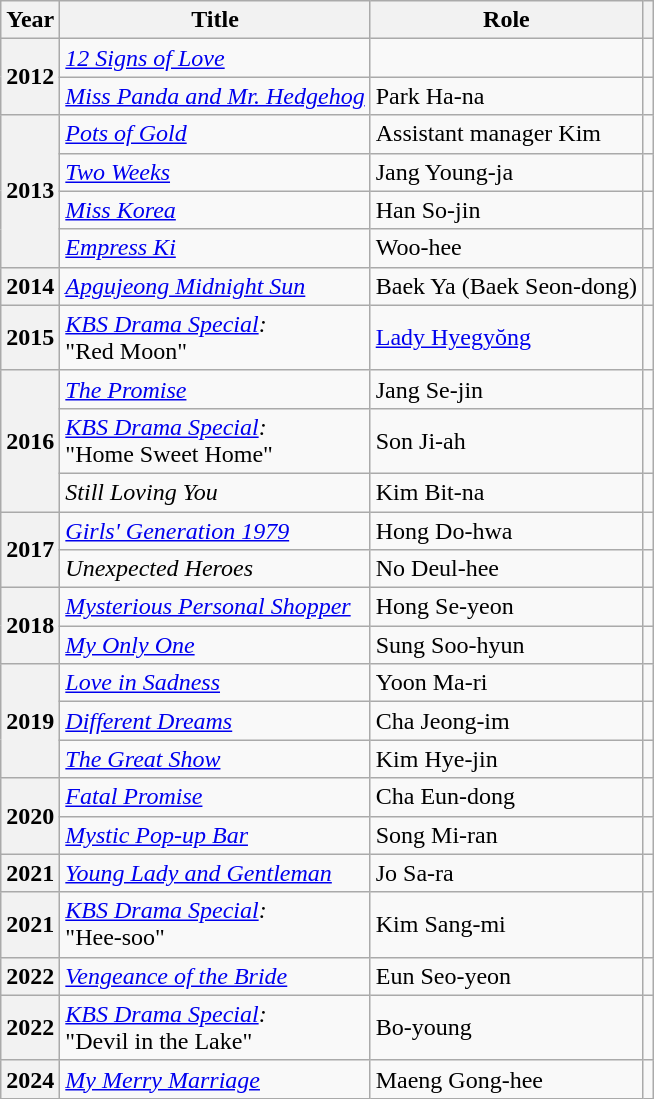<table class="wikitable plainrowheaders sortable">
<tr>
<th scope="col">Year</th>
<th scope="col">Title</th>
<th scope="col">Role</th>
<th scope="col" class="unsortable"></th>
</tr>
<tr>
<th scope="row" rowspan="2">2012</th>
<td><em><a href='#'>12 Signs of Love</a></em></td>
<td></td>
<td style="text-align:center"></td>
</tr>
<tr>
<td><em><a href='#'>Miss Panda and Mr. Hedgehog</a></em></td>
<td>Park Ha-na</td>
<td style="text-align:center"></td>
</tr>
<tr>
<th scope="row" rowspan="4">2013</th>
<td><em><a href='#'>Pots of Gold</a></em></td>
<td>Assistant manager Kim</td>
<td style="text-align:center"></td>
</tr>
<tr>
<td><em><a href='#'>Two Weeks</a></em></td>
<td>Jang Young-ja</td>
<td style="text-align:center"></td>
</tr>
<tr>
<td><em><a href='#'>Miss Korea</a></em></td>
<td>Han So-jin</td>
<td style="text-align:center"></td>
</tr>
<tr>
<td><em><a href='#'>Empress Ki</a></em></td>
<td>Woo-hee</td>
<td style="text-align:center"></td>
</tr>
<tr>
<th scope="row">2014</th>
<td><em><a href='#'>Apgujeong Midnight Sun</a></em></td>
<td>Baek Ya (Baek Seon-dong)</td>
<td style="text-align:center"></td>
</tr>
<tr>
<th scope="row">2015</th>
<td><em><a href='#'>KBS Drama Special</a>:</em><br>"Red Moon"</td>
<td><a href='#'>Lady Hyegyŏng</a></td>
<td style="text-align:center"></td>
</tr>
<tr>
<th scope="row" rowspan="3">2016</th>
<td><em><a href='#'>The Promise</a></em></td>
<td>Jang Se-jin</td>
<td style="text-align:center"></td>
</tr>
<tr>
<td><em><a href='#'>KBS Drama Special</a>:</em><br>"Home Sweet Home"</td>
<td>Son Ji-ah</td>
<td style="text-align:center"></td>
</tr>
<tr>
<td><em>Still Loving You</em></td>
<td>Kim Bit-na</td>
<td style="text-align:center"></td>
</tr>
<tr>
<th scope="row" rowspan="2">2017</th>
<td><em><a href='#'>Girls' Generation 1979</a></em></td>
<td>Hong Do-hwa</td>
<td style="text-align:center"></td>
</tr>
<tr>
<td><em>Unexpected Heroes</em></td>
<td>No Deul-hee</td>
<td style="text-align:center"></td>
</tr>
<tr>
<th scope="row" rowspan="2">2018</th>
<td><em><a href='#'>Mysterious Personal Shopper</a></em></td>
<td>Hong Se-yeon</td>
<td style="text-align:center"></td>
</tr>
<tr>
<td><em><a href='#'>My Only One</a></em></td>
<td>Sung Soo-hyun</td>
<td style="text-align:center"></td>
</tr>
<tr>
<th scope="row" rowspan="3">2019</th>
<td><em><a href='#'>Love in Sadness</a></em></td>
<td>Yoon Ma-ri</td>
<td style="text-align:center"></td>
</tr>
<tr>
<td><em><a href='#'>Different Dreams</a></em></td>
<td>Cha Jeong-im</td>
<td style="text-align:center"></td>
</tr>
<tr>
<td><em><a href='#'>The Great Show</a></em></td>
<td>Kim Hye-jin</td>
<td style="text-align:center"></td>
</tr>
<tr>
<th scope="row" rowspan="2">2020</th>
<td><em><a href='#'>Fatal Promise</a></em></td>
<td>Cha Eun-dong</td>
<td style="text-align:center"></td>
</tr>
<tr>
<td><em><a href='#'>Mystic Pop-up Bar</a></em></td>
<td>Song Mi-ran</td>
<td style="text-align:center"></td>
</tr>
<tr>
<th scope="row">2021</th>
<td><em><a href='#'>Young Lady and Gentleman</a></em></td>
<td>Jo Sa-ra</td>
<td style="text-align:center"></td>
</tr>
<tr>
<th scope="row">2021</th>
<td><em><a href='#'>KBS Drama Special</a>:</em><br>"Hee-soo"</td>
<td>Kim Sang-mi</td>
<td style="text-align:center"></td>
</tr>
<tr>
<th scope="row">2022</th>
<td><em><a href='#'>Vengeance of the Bride</a></em></td>
<td>Eun Seo-yeon</td>
<td style="text-align:center"></td>
</tr>
<tr>
<th scope="row">2022</th>
<td><em><a href='#'>KBS Drama Special</a>:</em><br>"Devil in the Lake"</td>
<td>Bo-young</td>
<td style="text-align:center"></td>
</tr>
<tr>
<th scope="row">2024</th>
<td><em><a href='#'>My Merry Marriage</a></td>
<td>Maeng Gong-hee</td>
<td style="text-align:center"></td>
</tr>
</table>
